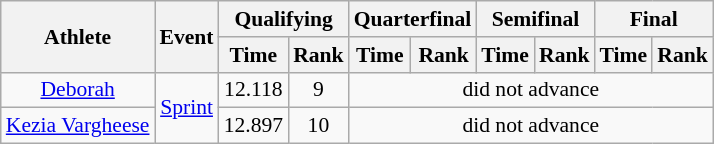<table class=wikitable style="font-size:90%">
<tr>
<th rowspan=2>Athlete</th>
<th rowspan=2>Event</th>
<th colspan=2>Qualifying</th>
<th colspan=2>Quarterfinal</th>
<th colspan=2>Semifinal</th>
<th colspan=2>Final</th>
</tr>
<tr>
<th>Time</th>
<th>Rank</th>
<th>Time</th>
<th>Rank</th>
<th>Time</th>
<th>Rank</th>
<th>Time</th>
<th>Rank</th>
</tr>
<tr align=center>
<td><a href='#'>Deborah</a></td>
<td rowspan=2><a href='#'>Sprint</a></td>
<td>12.118</td>
<td>9</td>
<td colspan=6>did not advance</td>
</tr>
<tr align=center>
<td><a href='#'>Kezia Vargheese</a></td>
<td>12.897</td>
<td>10</td>
<td colspan=6>did not advance</td>
</tr>
</table>
